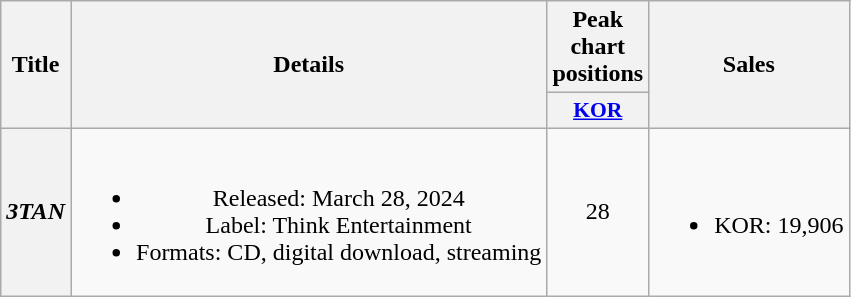<table class="wikitable plainrowheaders" style="text-align:center;">
<tr>
<th scope="col" rowspan="2">Title</th>
<th scope="col" rowspan="2">Details</th>
<th scope="col" colspan="1">Peak chart positions</th>
<th scope="col" rowspan="2">Sales</th>
</tr>
<tr>
<th scope="col" style="width:3em;font-size:90%;"><a href='#'>KOR</a><br></th>
</tr>
<tr>
<th scope="row"><em>3TAN</em></th>
<td><br><ul><li>Released: March 28, 2024</li><li>Label: Think Entertainment</li><li>Formats: CD, digital download, streaming</li></ul></td>
<td>28</td>
<td><br><ul><li>KOR: 19,906</li></ul></td>
</tr>
</table>
